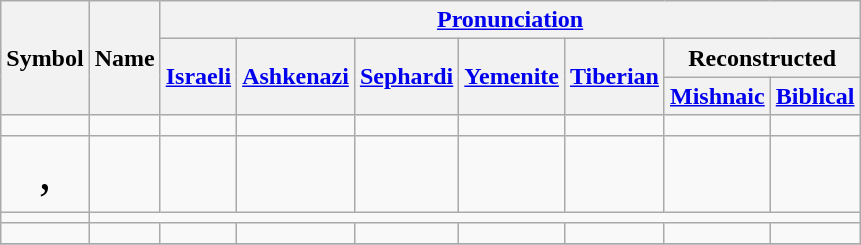<table class="wikitable">
<tr>
<th rowspan=3>Symbol</th>
<th rowspan=3>Name</th>
<th ! colspan=7><a href='#'>Pronunciation</a></th>
</tr>
<tr>
<th ! rowspan=2><a href='#'>Israeli</a></th>
<th ! rowspan=2><a href='#'>Ashkenazi</a></th>
<th ! rowspan=2><a href='#'>Sephardi</a></th>
<th ! rowspan=2><a href='#'>Yemenite</a></th>
<th ! rowspan=2><a href='#'>Tiberian</a></th>
<th ! colspan=2>Reconstructed</th>
</tr>
<tr>
<th><a href='#'>Mishnaic</a></th>
<th><a href='#'>Biblical</a></th>
</tr>
<tr>
<td align="center" style="font-size:200%"></td>
<td><em></em></td>
<td></td>
<td></td>
<td></td>
<td></td>
<td></td>
<td></td>
<td></td>
</tr>
<tr>
<td align="center" style="font-size:200%">, </td>
<td><em></em></td>
<td></td>
<td></td>
<td></td>
<td></td>
<td></td>
<td></td>
<td></td>
</tr>
<tr>
<td></td>
</tr>
<tr>
<td align="center" style="font-size:200%"></td>
<td><em></em></td>
<td></td>
<td></td>
<td></td>
<td></td>
<td></td>
<td></td>
<td></td>
</tr>
<tr>
</tr>
</table>
